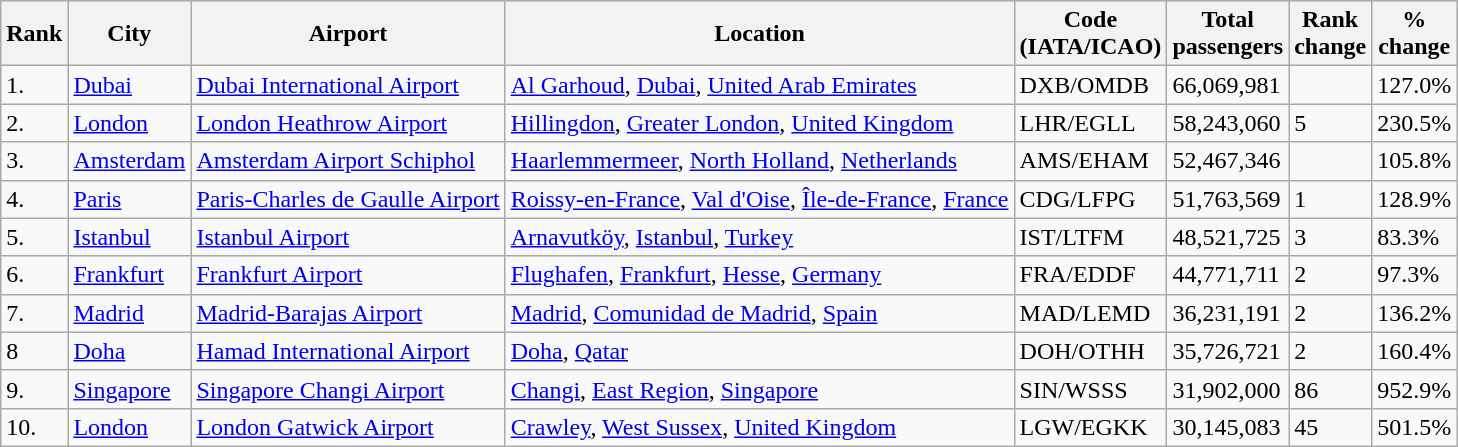<table class="wikitable sortable" width="align=">
<tr bgcolor="lightgrey">
<th>Rank</th>
<th>City</th>
<th>Airport</th>
<th>Location</th>
<th>Code<br>(IATA/ICAO)</th>
<th>Total<br>passengers</th>
<th>Rank<br>change</th>
<th>%<br>change</th>
</tr>
<tr>
<td>1.</td>
<td><a href='#'>Dubai</a></td>
<td> <a href='#'>Dubai International Airport</a></td>
<td><a href='#'>Al Garhoud</a>, <a href='#'>Dubai</a>, <a href='#'>United Arab Emirates</a></td>
<td>DXB/OMDB</td>
<td>66,069,981</td>
<td></td>
<td>127.0%</td>
</tr>
<tr>
<td>2.</td>
<td><a href='#'>London</a></td>
<td> <a href='#'>London Heathrow Airport</a></td>
<td><a href='#'>Hillingdon</a>, <a href='#'>Greater London</a>, <a href='#'>United Kingdom</a></td>
<td>LHR/EGLL</td>
<td>58,243,060</td>
<td>5</td>
<td>230.5%</td>
</tr>
<tr>
<td>3.</td>
<td><a href='#'>Amsterdam</a></td>
<td> <a href='#'>Amsterdam Airport Schiphol</a></td>
<td><a href='#'>Haarlemmermeer</a>, <a href='#'>North Holland</a>, <a href='#'>Netherlands</a></td>
<td>AMS/EHAM</td>
<td>52,467,346</td>
<td></td>
<td>105.8%</td>
</tr>
<tr>
<td>4.</td>
<td><a href='#'>Paris</a></td>
<td> <a href='#'>Paris-Charles de Gaulle Airport</a></td>
<td><a href='#'>Roissy-en-France</a>, <a href='#'>Val d'Oise</a>, <a href='#'>Île-de-France</a>, <a href='#'>France</a></td>
<td>CDG/LFPG</td>
<td>51,763,569</td>
<td>1</td>
<td>128.9%</td>
</tr>
<tr>
<td>5.</td>
<td><a href='#'>Istanbul</a></td>
<td> <a href='#'>Istanbul Airport</a></td>
<td><a href='#'>Arnavutköy</a>, <a href='#'>Istanbul</a>, <a href='#'>Turkey</a></td>
<td>IST/LTFM</td>
<td>48,521,725</td>
<td>3</td>
<td>83.3%</td>
</tr>
<tr>
<td>6.</td>
<td><a href='#'>Frankfurt</a></td>
<td> <a href='#'>Frankfurt Airport</a></td>
<td><a href='#'>Flughafen</a>, <a href='#'>Frankfurt</a>, <a href='#'>Hesse</a>, <a href='#'>Germany</a></td>
<td>FRA/EDDF</td>
<td>44,771,711</td>
<td>2</td>
<td>97.3%</td>
</tr>
<tr>
<td>7.</td>
<td><a href='#'>Madrid</a></td>
<td> <a href='#'>Madrid-Barajas Airport</a></td>
<td><a href='#'>Madrid</a>, <a href='#'>Comunidad de Madrid</a>, <a href='#'>Spain</a></td>
<td>MAD/LEMD</td>
<td>36,231,191</td>
<td>2</td>
<td>136.2%</td>
</tr>
<tr>
<td>8</td>
<td><a href='#'>Doha</a></td>
<td> <a href='#'>Hamad International Airport</a></td>
<td><a href='#'>Doha</a>, <a href='#'>Qatar</a></td>
<td>DOH/OTHH</td>
<td>35,726,721</td>
<td>2</td>
<td>160.4%</td>
</tr>
<tr>
<td>9.</td>
<td><a href='#'>Singapore</a></td>
<td> <a href='#'>Singapore Changi Airport</a></td>
<td><a href='#'>Changi</a>, <a href='#'>East Region</a>, <a href='#'>Singapore</a></td>
<td>SIN/WSSS</td>
<td>31,902,000</td>
<td>86</td>
<td>952.9%</td>
</tr>
<tr>
<td>10.</td>
<td><a href='#'>London</a></td>
<td> <a href='#'>London Gatwick Airport</a></td>
<td><a href='#'>Crawley</a>, <a href='#'>West Sussex</a>, <a href='#'>United Kingdom</a></td>
<td>LGW/EGKK</td>
<td>30,145,083</td>
<td>45</td>
<td>501.5%</td>
</tr>
</table>
